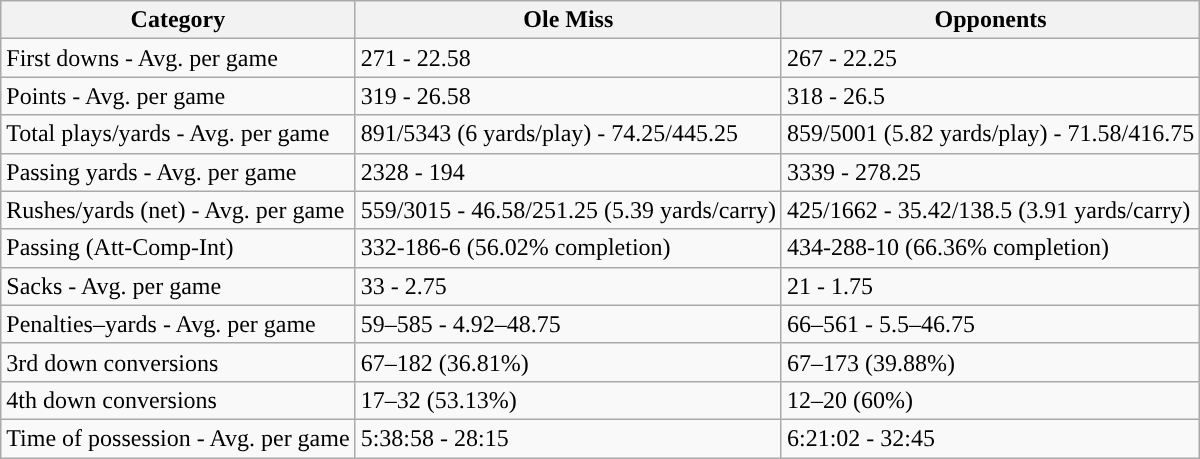<table class="wikitable" style="float: left;">
<tr>
<th>Category</th>
<th>Ole Miss</th>
<th>Opponents</th>
</tr>
<tr>
<td>First downs - Avg. per game</td>
<td>271 - 22.58</td>
<td>267 - 22.25</td>
</tr>
<tr>
<td>Points - Avg. per game</td>
<td>319 - 26.58</td>
<td>318 - 26.5</td>
</tr>
<tr>
<td>Total plays/yards - Avg. per game</td>
<td>891/5343 (6 yards/play) - 74.25/445.25</td>
<td>859/5001 (5.82 yards/play) - 71.58/416.75</td>
</tr>
<tr>
<td>Passing yards - Avg. per game</td>
<td>2328 - 194</td>
<td>3339 - 278.25</td>
</tr>
<tr>
<td>Rushes/yards (net) - Avg. per game</td>
<td>559/3015 - 46.58/251.25 (5.39 yards/carry)</td>
<td>425/1662 - 35.42/138.5 (3.91 yards/carry)</td>
</tr>
<tr>
<td>Passing (Att-Comp-Int)</td>
<td>332-186-6 (56.02% completion)</td>
<td>434-288-10 (66.36% completion)</td>
</tr>
<tr>
<td>Sacks - Avg. per game</td>
<td>33 - 2.75</td>
<td>21 - 1.75</td>
</tr>
<tr>
<td>Penalties–yards - Avg. per game</td>
<td>59–585 - 4.92–48.75</td>
<td>66–561 - 5.5–46.75</td>
</tr>
<tr>
<td>3rd down conversions</td>
<td>67–182 (36.81%)</td>
<td>67–173 (39.88%)</td>
</tr>
<tr>
<td>4th down conversions</td>
<td>17–32 (53.13%)</td>
<td>12–20 (60%)</td>
</tr>
<tr>
<td>Time of possession - Avg. per game</td>
<td>5:38:58 - 28:15</td>
<td>6:21:02 - 32:45</td>
</tr>
</table>
